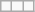<table class="wikitable">
<tr>
<td></td>
<td></td>
<td></td>
</tr>
</table>
